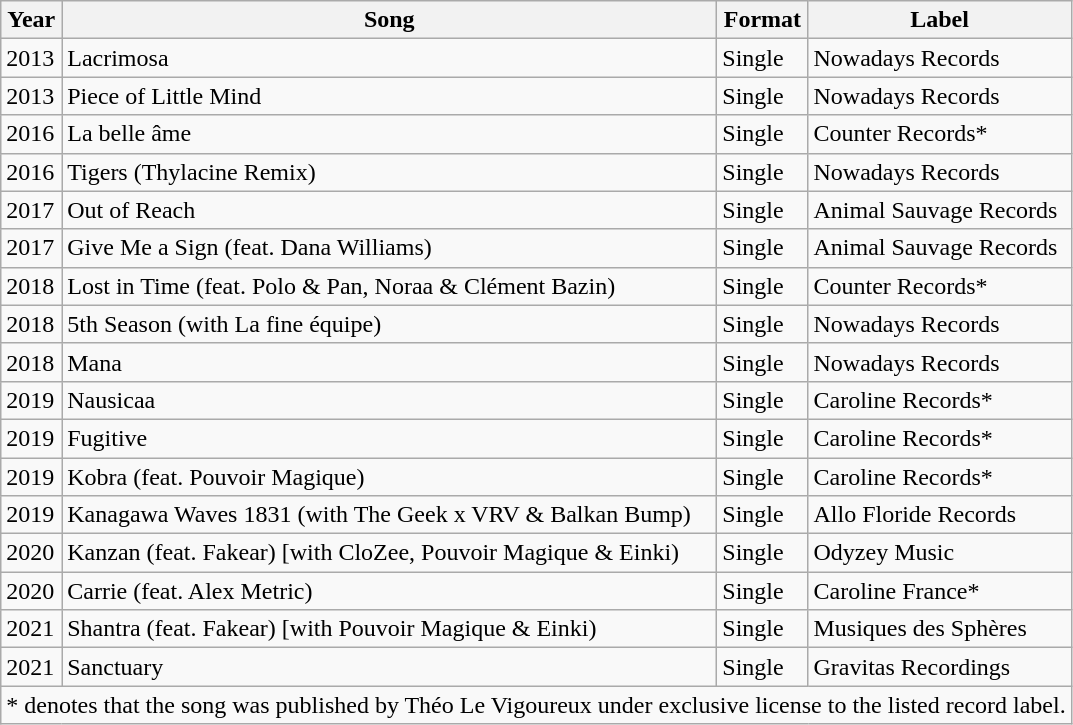<table class="wikitable">
<tr>
<th>Year</th>
<th>Song</th>
<th>Format</th>
<th>Label</th>
</tr>
<tr>
<td>2013</td>
<td>Lacrimosa</td>
<td>Single</td>
<td>Nowadays Records</td>
</tr>
<tr>
<td>2013</td>
<td>Piece of Little Mind</td>
<td>Single</td>
<td>Nowadays Records</td>
</tr>
<tr>
<td>2016</td>
<td>La belle âme</td>
<td>Single</td>
<td>Counter Records*</td>
</tr>
<tr>
<td>2016</td>
<td>Tigers (Thylacine Remix)</td>
<td>Single</td>
<td>Nowadays Records</td>
</tr>
<tr>
<td>2017</td>
<td>Out of Reach</td>
<td>Single</td>
<td>Animal Sauvage Records</td>
</tr>
<tr>
<td>2017</td>
<td>Give Me a Sign (feat. Dana Williams)</td>
<td>Single</td>
<td>Animal Sauvage Records</td>
</tr>
<tr>
<td>2018</td>
<td>Lost in Time (feat. Polo & Pan, Noraa & Clément Bazin)</td>
<td>Single</td>
<td>Counter Records*</td>
</tr>
<tr>
<td>2018</td>
<td>5th Season (with La fine équipe)</td>
<td>Single</td>
<td>Nowadays Records</td>
</tr>
<tr>
<td>2018</td>
<td>Mana</td>
<td>Single</td>
<td>Nowadays Records</td>
</tr>
<tr>
<td>2019</td>
<td>Nausicaa</td>
<td>Single</td>
<td>Caroline Records*</td>
</tr>
<tr>
<td>2019</td>
<td>Fugitive</td>
<td>Single</td>
<td>Caroline Records*</td>
</tr>
<tr>
<td>2019</td>
<td>Kobra (feat. Pouvoir Magique)</td>
<td>Single</td>
<td>Caroline Records*</td>
</tr>
<tr>
<td>2019</td>
<td>Kanagawa Waves 1831 (with The Geek x VRV & Balkan Bump)</td>
<td>Single</td>
<td>Allo Floride Records</td>
</tr>
<tr>
<td>2020</td>
<td>Kanzan (feat. Fakear) [with CloZee, Pouvoir Magique & Einki)</td>
<td>Single</td>
<td>Odyzey Music</td>
</tr>
<tr>
<td>2020</td>
<td>Carrie (feat. Alex Metric)</td>
<td>Single</td>
<td>Caroline France*</td>
</tr>
<tr>
<td>2021</td>
<td>Shantra (feat. Fakear) [with Pouvoir Magique & Einki)</td>
<td>Single</td>
<td>Musiques des Sphères</td>
</tr>
<tr>
<td>2021</td>
<td>Sanctuary</td>
<td>Single</td>
<td>Gravitas Recordings</td>
</tr>
<tr>
<td colspan="4">* denotes that the song was published by Théo Le Vigoureux under exclusive license to the listed record label.</td>
</tr>
</table>
